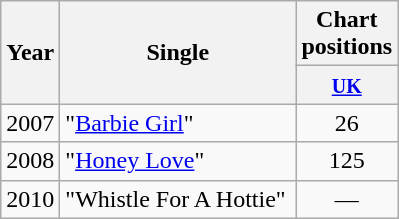<table class="wikitable">
<tr>
<th width="30" rowspan="2">Year</th>
<th width="150" rowspan="2">Single</th>
<th colspan="1">Chart positions</th>
</tr>
<tr>
<th width="40"><small><a href='#'>UK</a></small></th>
</tr>
<tr>
<td>2007</td>
<td>"<a href='#'>Barbie Girl</a>"</td>
<td align="center">26</td>
</tr>
<tr>
<td>2008</td>
<td>"<a href='#'>Honey Love</a>"</td>
<td align="center">125</td>
</tr>
<tr>
<td>2010</td>
<td>"Whistle For A Hottie"</td>
<td align="center">—</td>
</tr>
</table>
